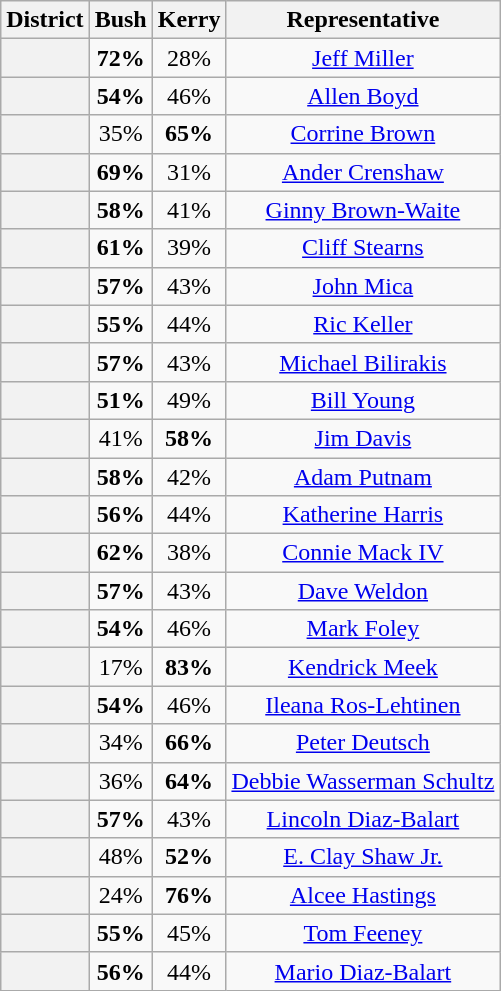<table class=wikitable>
<tr>
<th>District</th>
<th>Bush</th>
<th>Kerry</th>
<th>Representative</th>
</tr>
<tr align=center>
<th></th>
<td><strong>72%</strong></td>
<td>28%</td>
<td><a href='#'>Jeff Miller</a></td>
</tr>
<tr align=center>
<th></th>
<td><strong>54%</strong></td>
<td>46%</td>
<td><a href='#'>Allen Boyd</a></td>
</tr>
<tr align=center>
<th></th>
<td>35%</td>
<td><strong>65%</strong></td>
<td><a href='#'>Corrine Brown</a></td>
</tr>
<tr align=center>
<th></th>
<td><strong>69%</strong></td>
<td>31%</td>
<td><a href='#'>Ander Crenshaw</a></td>
</tr>
<tr align=center>
<th></th>
<td><strong>58%</strong></td>
<td>41%</td>
<td><a href='#'>Ginny Brown-Waite</a></td>
</tr>
<tr align=center>
<th></th>
<td><strong>61%</strong></td>
<td>39%</td>
<td><a href='#'>Cliff Stearns</a></td>
</tr>
<tr align=center>
<th></th>
<td><strong>57%</strong></td>
<td>43%</td>
<td><a href='#'>John Mica</a></td>
</tr>
<tr align=center>
<th></th>
<td><strong>55%</strong></td>
<td>44%</td>
<td><a href='#'>Ric Keller</a></td>
</tr>
<tr align=center>
<th></th>
<td><strong>57%</strong></td>
<td>43%</td>
<td><a href='#'>Michael Bilirakis</a></td>
</tr>
<tr align=center>
<th></th>
<td><strong>51%</strong></td>
<td>49%</td>
<td><a href='#'>Bill Young</a></td>
</tr>
<tr align=center>
<th></th>
<td>41%</td>
<td><strong>58%</strong></td>
<td><a href='#'>Jim Davis</a></td>
</tr>
<tr align=center>
<th></th>
<td><strong>58%</strong></td>
<td>42%</td>
<td><a href='#'>Adam Putnam</a></td>
</tr>
<tr align=center>
<th></th>
<td><strong>56%</strong></td>
<td>44%</td>
<td><a href='#'>Katherine Harris</a></td>
</tr>
<tr align=center>
<th></th>
<td><strong>62%</strong></td>
<td>38%</td>
<td><a href='#'>Connie Mack IV</a></td>
</tr>
<tr align=center>
<th></th>
<td><strong>57%</strong></td>
<td>43%</td>
<td><a href='#'>Dave Weldon</a></td>
</tr>
<tr align=center>
<th></th>
<td><strong>54%</strong></td>
<td>46%</td>
<td><a href='#'>Mark Foley</a></td>
</tr>
<tr align=center>
<th></th>
<td>17%</td>
<td><strong>83%</strong></td>
<td><a href='#'>Kendrick Meek</a></td>
</tr>
<tr align=center>
<th></th>
<td><strong>54%</strong></td>
<td>46%</td>
<td><a href='#'>Ileana Ros-Lehtinen</a></td>
</tr>
<tr align=center>
<th></th>
<td>34%</td>
<td><strong>66%</strong></td>
<td><a href='#'>Peter Deutsch</a></td>
</tr>
<tr align=center>
<th></th>
<td>36%</td>
<td><strong>64%</strong></td>
<td><a href='#'>Debbie Wasserman Schultz</a></td>
</tr>
<tr align=center>
<th></th>
<td><strong>57%</strong></td>
<td>43%</td>
<td><a href='#'>Lincoln Diaz-Balart</a></td>
</tr>
<tr align=center>
<th></th>
<td>48%</td>
<td><strong>52%</strong></td>
<td><a href='#'>E. Clay Shaw Jr.</a></td>
</tr>
<tr align=center>
<th></th>
<td>24%</td>
<td><strong>76%</strong></td>
<td><a href='#'>Alcee Hastings</a></td>
</tr>
<tr align=center>
<th></th>
<td><strong>55%</strong></td>
<td>45%</td>
<td><a href='#'>Tom Feeney</a></td>
</tr>
<tr align=center>
<th></th>
<td><strong>56%</strong></td>
<td>44%</td>
<td><a href='#'>Mario Diaz-Balart</a></td>
</tr>
</table>
